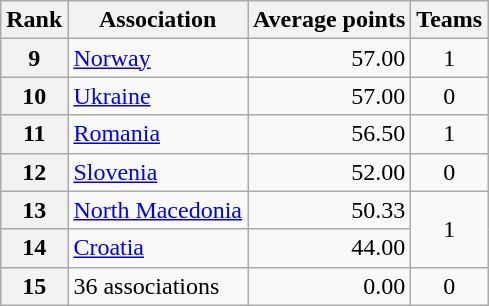<table class="wikitable">
<tr>
<th>Rank</th>
<th>Association</th>
<th>Average points</th>
<th>Teams</th>
</tr>
<tr>
<th>9</th>
<td> <a href='#'>Norway</a></td>
<td align=right>57.00</td>
<td align=center rowspan=1>1</td>
</tr>
<tr>
<th>10</th>
<td> <a href='#'>Ukraine</a></td>
<td align=right>57.00</td>
<td align=center>0</td>
</tr>
<tr>
<th>11</th>
<td> <a href='#'>Romania</a></td>
<td align=right>56.50</td>
<td align=center>1</td>
</tr>
<tr>
<th>12</th>
<td> <a href='#'>Slovenia</a></td>
<td align=right>52.00</td>
<td align=center>0</td>
</tr>
<tr>
<th>13</th>
<td> <a href='#'>North Macedonia</a></td>
<td align=right>50.33</td>
<td align=center rowspan=2>1</td>
</tr>
<tr>
<th>14</th>
<td> <a href='#'>Croatia</a></td>
<td align=right>44.00</td>
</tr>
<tr>
<th>15</th>
<td>36 associations</td>
<td align=right>0.00</td>
<td align=center rowspan=1>0</td>
</tr>
</table>
